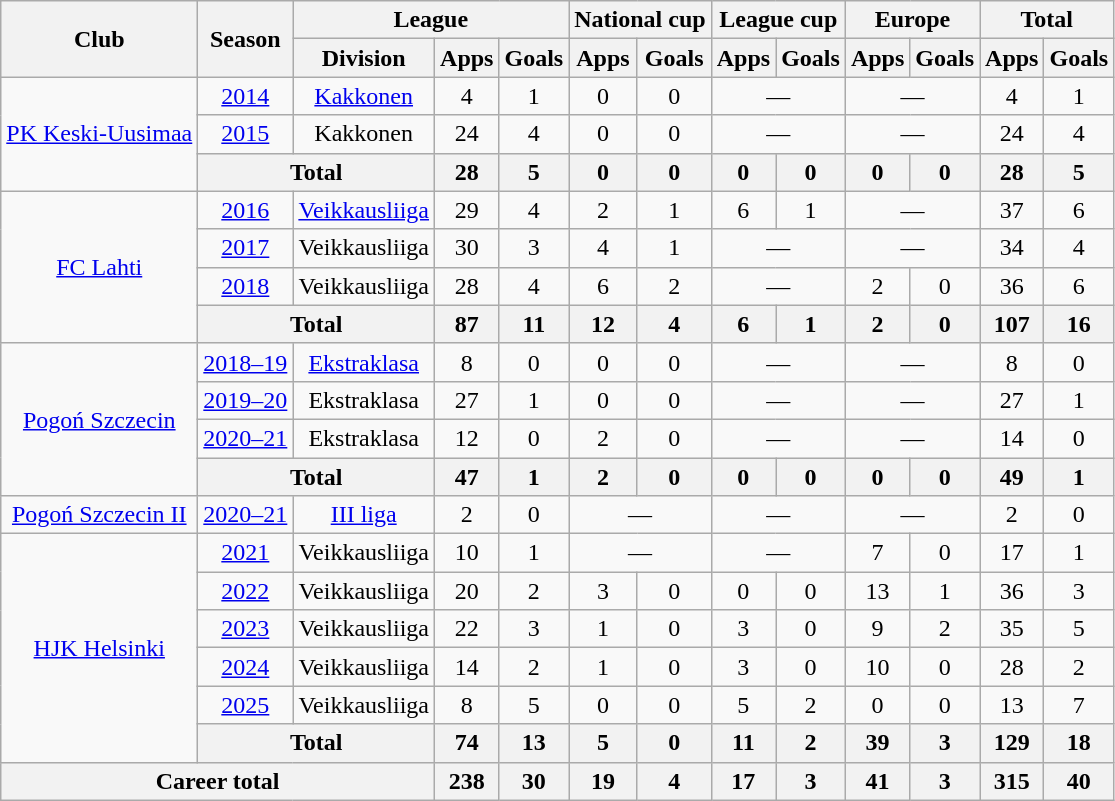<table class="wikitable" style="text-align:center">
<tr>
<th rowspan="2">Club</th>
<th rowspan="2">Season</th>
<th colspan="3">League</th>
<th colspan="2">National cup</th>
<th colspan="2">League cup</th>
<th colspan="2">Europe</th>
<th colspan="2">Total</th>
</tr>
<tr>
<th>Division</th>
<th>Apps</th>
<th>Goals</th>
<th>Apps</th>
<th>Goals</th>
<th>Apps</th>
<th>Goals</th>
<th>Apps</th>
<th>Goals</th>
<th>Apps</th>
<th>Goals</th>
</tr>
<tr>
<td rowspan="3"><a href='#'>PK Keski-Uusimaa</a></td>
<td><a href='#'>2014</a></td>
<td><a href='#'>Kakkonen</a></td>
<td>4</td>
<td>1</td>
<td>0</td>
<td>0</td>
<td colspan="2">—</td>
<td colspan="2">—</td>
<td>4</td>
<td>1</td>
</tr>
<tr>
<td><a href='#'>2015</a></td>
<td>Kakkonen</td>
<td>24</td>
<td>4</td>
<td>0</td>
<td>0</td>
<td colspan="2">—</td>
<td colspan="2">—</td>
<td>24</td>
<td>4</td>
</tr>
<tr>
<th colspan="2">Total</th>
<th>28</th>
<th>5</th>
<th>0</th>
<th>0</th>
<th>0</th>
<th>0</th>
<th>0</th>
<th>0</th>
<th>28</th>
<th>5</th>
</tr>
<tr>
<td rowspan="4"><a href='#'>FC Lahti</a></td>
<td><a href='#'>2016</a></td>
<td><a href='#'>Veikkausliiga</a></td>
<td>29</td>
<td>4</td>
<td>2</td>
<td>1</td>
<td>6</td>
<td>1</td>
<td colspan="2">—</td>
<td>37</td>
<td>6</td>
</tr>
<tr>
<td><a href='#'>2017</a></td>
<td>Veikkausliiga</td>
<td>30</td>
<td>3</td>
<td>4</td>
<td>1</td>
<td colspan="2">—</td>
<td colspan="2">—</td>
<td>34</td>
<td>4</td>
</tr>
<tr>
<td><a href='#'>2018</a></td>
<td>Veikkausliiga</td>
<td>28</td>
<td>4</td>
<td>6</td>
<td>2</td>
<td colspan="2">—</td>
<td>2</td>
<td>0</td>
<td>36</td>
<td>6</td>
</tr>
<tr>
<th colspan="2">Total</th>
<th>87</th>
<th>11</th>
<th>12</th>
<th>4</th>
<th>6</th>
<th>1</th>
<th>2</th>
<th>0</th>
<th>107</th>
<th>16</th>
</tr>
<tr>
<td rowspan="4"><a href='#'>Pogoń Szczecin</a></td>
<td><a href='#'>2018–19</a></td>
<td><a href='#'>Ekstraklasa</a></td>
<td>8</td>
<td>0</td>
<td>0</td>
<td>0</td>
<td colspan="2">—</td>
<td colspan="2">—</td>
<td>8</td>
<td>0</td>
</tr>
<tr>
<td><a href='#'>2019–20</a></td>
<td>Ekstraklasa</td>
<td>27</td>
<td>1</td>
<td>0</td>
<td>0</td>
<td colspan="2">—</td>
<td colspan="2">—</td>
<td>27</td>
<td>1</td>
</tr>
<tr>
<td><a href='#'>2020–21</a></td>
<td>Ekstraklasa</td>
<td>12</td>
<td>0</td>
<td>2</td>
<td>0</td>
<td colspan="2">—</td>
<td colspan="2">—</td>
<td>14</td>
<td>0</td>
</tr>
<tr>
<th colspan="2">Total</th>
<th>47</th>
<th>1</th>
<th>2</th>
<th>0</th>
<th>0</th>
<th>0</th>
<th>0</th>
<th>0</th>
<th>49</th>
<th>1</th>
</tr>
<tr>
<td><a href='#'>Pogoń Szczecin II</a></td>
<td><a href='#'>2020–21</a></td>
<td><a href='#'>III liga</a></td>
<td>2</td>
<td>0</td>
<td colspan="2">—</td>
<td colspan="2">—</td>
<td colspan="2">—</td>
<td>2</td>
<td>0</td>
</tr>
<tr>
<td rowspan="6"><a href='#'>HJK Helsinki</a></td>
<td><a href='#'>2021</a></td>
<td>Veikkausliiga</td>
<td>10</td>
<td>1</td>
<td colspan="2">—</td>
<td colspan="2">—</td>
<td>7</td>
<td>0</td>
<td>17</td>
<td>1</td>
</tr>
<tr>
<td><a href='#'>2022</a></td>
<td>Veikkausliiga</td>
<td>20</td>
<td>2</td>
<td>3</td>
<td>0</td>
<td>0</td>
<td>0</td>
<td>13</td>
<td>1</td>
<td>36</td>
<td>3</td>
</tr>
<tr>
<td><a href='#'>2023</a></td>
<td>Veikkausliiga</td>
<td>22</td>
<td>3</td>
<td>1</td>
<td>0</td>
<td>3</td>
<td>0</td>
<td>9</td>
<td>2</td>
<td>35</td>
<td>5</td>
</tr>
<tr>
<td><a href='#'>2024</a></td>
<td>Veikkausliiga</td>
<td>14</td>
<td>2</td>
<td>1</td>
<td>0</td>
<td>3</td>
<td>0</td>
<td>10</td>
<td>0</td>
<td>28</td>
<td>2</td>
</tr>
<tr>
<td><a href='#'>2025</a></td>
<td>Veikkausliiga</td>
<td>8</td>
<td>5</td>
<td>0</td>
<td>0</td>
<td>5</td>
<td>2</td>
<td>0</td>
<td>0</td>
<td>13</td>
<td>7</td>
</tr>
<tr>
<th colspan="2">Total</th>
<th>74</th>
<th>13</th>
<th>5</th>
<th>0</th>
<th>11</th>
<th>2</th>
<th>39</th>
<th>3</th>
<th>129</th>
<th>18</th>
</tr>
<tr>
<th colspan="3">Career total</th>
<th>238</th>
<th>30</th>
<th>19</th>
<th>4</th>
<th>17</th>
<th>3</th>
<th>41</th>
<th>3</th>
<th>315</th>
<th>40</th>
</tr>
</table>
